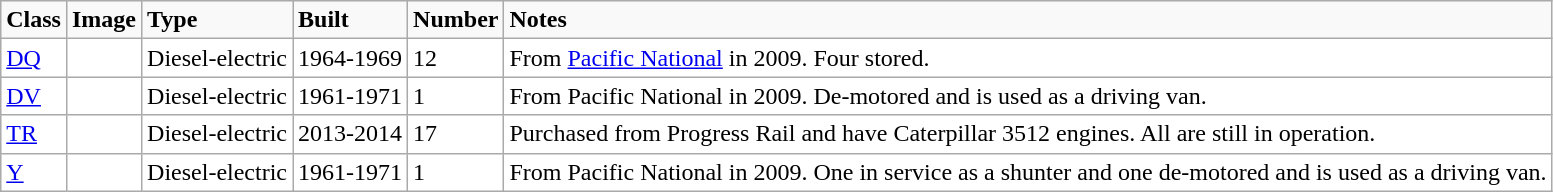<table class="wikitable sortable">
<tr style="background:#f9f9f9;">
<td><strong>Class</strong></td>
<td><strong>Image</strong></td>
<td><strong>Type</strong></td>
<td><strong>Built</strong></td>
<td><strong>Number</strong></td>
<td><strong>Notes</strong></td>
</tr>
<tr bgcolor="#FFFFFF">
<td><a href='#'>DQ</a></td>
<td></td>
<td>Diesel-electric</td>
<td>1964-1969</td>
<td>12</td>
<td>From <a href='#'>Pacific National</a> in 2009. Four stored.</td>
</tr>
<tr bgcolor="#FFFFFF">
<td><a href='#'>DV</a></td>
<td></td>
<td>Diesel-electric</td>
<td>1961-1971</td>
<td>1</td>
<td>From Pacific National in 2009. De-motored and is used as a driving van.</td>
</tr>
<tr bgcolor="#FFFFFF">
<td><a href='#'>TR</a></td>
<td></td>
<td>Diesel-electric</td>
<td>2013-2014</td>
<td>17</td>
<td>Purchased from Progress Rail and have Caterpillar 3512 engines. All are still in operation.</td>
</tr>
<tr bgcolor="#FFFFFF">
<td><a href='#'>Y</a></td>
<td></td>
<td>Diesel-electric</td>
<td>1961-1971</td>
<td>1</td>
<td>From Pacific National in 2009. One in service as a shunter and one de-motored and is used as a driving van.</td>
</tr>
</table>
